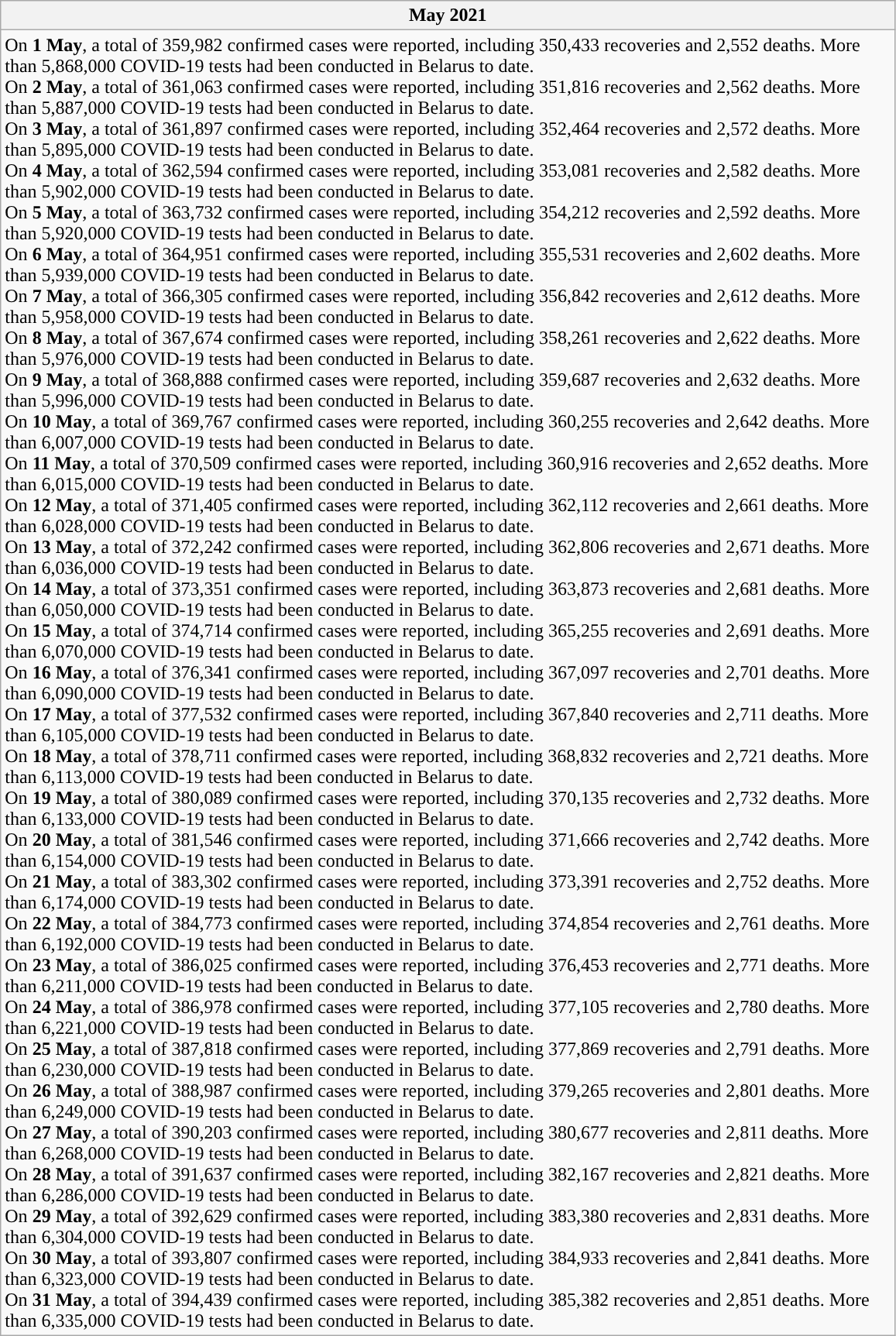<table class="wikitable mw-collapsible mw-collapsed" style="width: 61%">
<tr>
<th>May 2021</th>
</tr>
<tr>
<td>On <strong>1 May</strong>, a total of 359,982 confirmed cases were reported, including 350,433 recoveries and 2,552 deaths. More than 5,868,000 COVID-19 tests had been conducted in Belarus to date.<br>On <strong>2 May</strong>, a total of 361,063 confirmed cases were reported, including 351,816 recoveries and 2,562 deaths. More than 5,887,000 COVID-19 tests had been conducted in Belarus to date.<br>On <strong>3 May</strong>, a total of 361,897 confirmed cases were reported, including 352,464 recoveries and 2,572 deaths. More than 5,895,000 COVID-19 tests had been conducted in Belarus to date.<br>On <strong>4 May</strong>, a total of 362,594 confirmed cases were reported, including 353,081 recoveries and 2,582 deaths. More than 5,902,000 COVID-19 tests had been conducted in Belarus to date.<br>On <strong>5 May</strong>, a total of 363,732 confirmed cases were reported, including 354,212 recoveries and 2,592 deaths. More than 5,920,000 COVID-19 tests had been conducted in Belarus to date.<br>On <strong>6 May</strong>, a total of 364,951 confirmed cases were reported, including 355,531 recoveries and 2,602 deaths. More than 5,939,000 COVID-19 tests had been conducted in Belarus to date.<br>On <strong>7 May</strong>, a total of 366,305 confirmed cases were reported, including 356,842 recoveries and 2,612 deaths. More than 5,958,000 COVID-19 tests had been conducted in Belarus to date.<br>On <strong>8 May</strong>, a total of 367,674 confirmed cases were reported, including 358,261 recoveries and 2,622 deaths. More than 5,976,000 COVID-19 tests had been conducted in Belarus to date.<br>On <strong>9 May</strong>, a total of 368,888 confirmed cases were reported, including 359,687 recoveries and 2,632 deaths. More than 5,996,000 COVID-19 tests had been conducted in Belarus to date.<br>On <strong>10 May</strong>, a total of 369,767 confirmed cases were reported, including 360,255 recoveries and 2,642 deaths. More than 6,007,000 COVID-19 tests had been conducted in Belarus to date.<br>On <strong>11 May</strong>, a total of 370,509 confirmed cases were reported, including 360,916 recoveries and 2,652 deaths. More than 6,015,000 COVID-19 tests had been conducted in Belarus to date.<br>On <strong>12 May</strong>, a total of 371,405 confirmed cases were reported, including 362,112 recoveries and 2,661 deaths. More than 6,028,000 COVID-19 tests had been conducted in Belarus to date.<br>On <strong>13 May</strong>, a total of 372,242 confirmed cases were reported, including 362,806 recoveries and 2,671 deaths. More than 6,036,000 COVID-19 tests had been conducted in Belarus to date.<br>On <strong>14 May</strong>, a total of 373,351 confirmed cases were reported, including 363,873 recoveries and 2,681 deaths. More than 6,050,000 COVID-19 tests had been conducted in Belarus to date.<br>On <strong>15 May</strong>, a total of 374,714 confirmed cases were reported, including 365,255 recoveries and 2,691 deaths. More than 6,070,000 COVID-19 tests had been conducted in Belarus to date.<br>On <strong>16 May</strong>, a total of 376,341 confirmed cases were reported, including 367,097 recoveries and 2,701 deaths. More than 6,090,000 COVID-19 tests had been conducted in Belarus to date.<br>On <strong>17 May</strong>, a total of 377,532 confirmed cases were reported, including 367,840 recoveries and 2,711 deaths. More than 6,105,000 COVID-19 tests had been conducted in Belarus to date.<br>On <strong>18 May</strong>, a total of 378,711 confirmed cases were reported, including 368,832 recoveries and 2,721 deaths. More than 6,113,000 COVID-19 tests had been conducted in Belarus to date.<br>On <strong>19 May</strong>, a total of 380,089 confirmed cases were reported, including 370,135 recoveries and 2,732 deaths. More than 6,133,000 COVID-19 tests had been conducted in Belarus to date.<br>On <strong>20 May</strong>, a total of 381,546 confirmed cases were reported, including 371,666 recoveries and 2,742 deaths. More than 6,154,000 COVID-19 tests had been conducted in Belarus to date.<br>On <strong>21 May</strong>, a total of 383,302 confirmed cases were reported, including 373,391 recoveries and 2,752 deaths. More than 6,174,000 COVID-19 tests had been conducted in Belarus to date.<br>On <strong>22 May</strong>, a total of 384,773 confirmed cases were reported, including 374,854 recoveries and 2,761 deaths. More than 6,192,000 COVID-19 tests had been conducted in Belarus to date.<br>On <strong>23 May</strong>, a total of 386,025 confirmed cases were reported, including 376,453 recoveries and 2,771 deaths. More than 6,211,000 COVID-19 tests had been conducted in Belarus to date.<br>On <strong>24 May</strong>, a total of 386,978 confirmed cases were reported, including 377,105 recoveries and 2,780 deaths. More than 6,221,000 COVID-19 tests had been conducted in Belarus to date.<br>On <strong>25 May</strong>, a total of 387,818 confirmed cases were reported, including 377,869 recoveries and 2,791 deaths. More than 6,230,000 COVID-19 tests had been conducted in Belarus to date.<br>On <strong>26 May</strong>, a total of 388,987 confirmed cases were reported, including 379,265 recoveries and 2,801 deaths. More than 6,249,000 COVID-19 tests had been conducted in Belarus to date.<br>On <strong>27 May</strong>, a total of 390,203 confirmed cases were reported, including 380,677 recoveries and 2,811 deaths. More than 6,268,000 COVID-19 tests had been conducted in Belarus to date.<br>On <strong>28 May</strong>, a total of 391,637 confirmed cases were reported, including 382,167 recoveries and 2,821 deaths. More than 6,286,000 COVID-19 tests had been conducted in Belarus to date.<br>On <strong>29 May</strong>, a total of 392,629 confirmed cases were reported, including 383,380 recoveries and 2,831 deaths. More than 6,304,000 COVID-19 tests had been conducted in Belarus to date.<br>On <strong>30 May</strong>, a total of 393,807 confirmed cases were reported, including 384,933 recoveries and 2,841 deaths. More than 6,323,000 COVID-19 tests had been conducted in Belarus to date.<br>On <strong>31 May</strong>, a total of 394,439 confirmed cases were reported, including 385,382 recoveries and 2,851 deaths. More than 6,335,000 COVID-19 tests had been conducted in Belarus to date.</td>
</tr>
</table>
